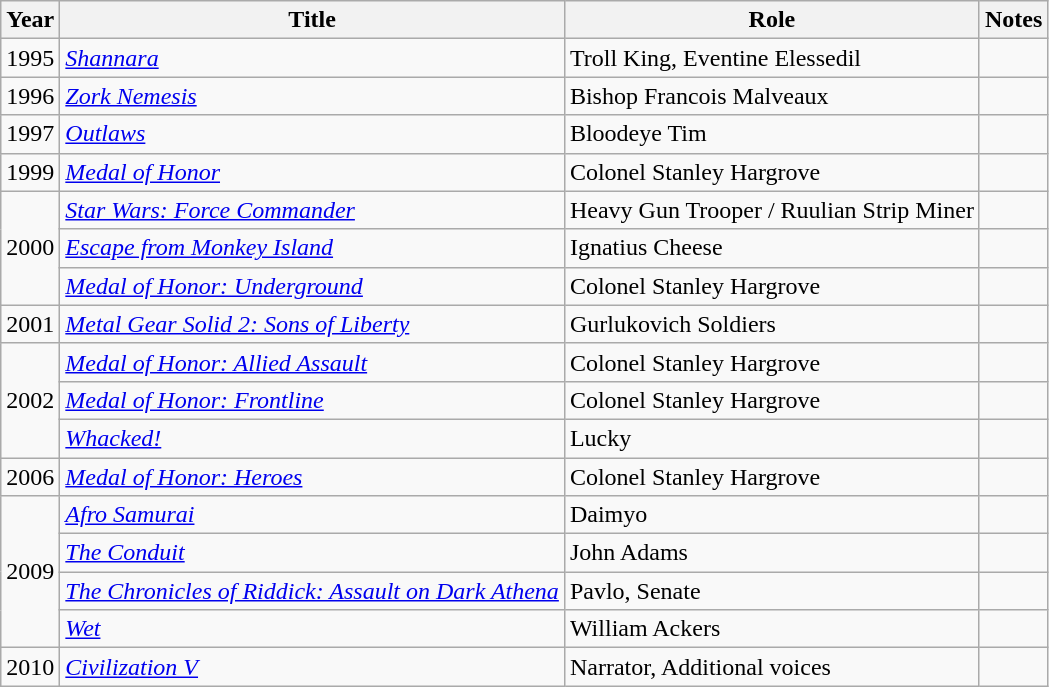<table class="wikitable sortable">
<tr>
<th>Year</th>
<th>Title</th>
<th>Role</th>
<th class="unsortable">Notes</th>
</tr>
<tr>
<td>1995</td>
<td><em><a href='#'>Shannara</a></em></td>
<td>Troll King, Eventine Elessedil</td>
<td></td>
</tr>
<tr>
<td>1996</td>
<td><em><a href='#'>Zork Nemesis</a></em></td>
<td>Bishop Francois Malveaux</td>
<td></td>
</tr>
<tr>
<td>1997</td>
<td><em><a href='#'>Outlaws</a></em></td>
<td>Bloodeye Tim</td>
<td></td>
</tr>
<tr>
<td>1999</td>
<td><em><a href='#'>Medal of Honor</a></em></td>
<td>Colonel Stanley Hargrove</td>
<td></td>
</tr>
<tr>
<td rowspan="3">2000</td>
<td><em><a href='#'>Star Wars: Force Commander</a></em></td>
<td>Heavy Gun Trooper / Ruulian Strip Miner</td>
<td></td>
</tr>
<tr>
<td><em><a href='#'>Escape from Monkey Island</a></em></td>
<td>Ignatius Cheese</td>
<td></td>
</tr>
<tr>
<td><em><a href='#'>Medal of Honor: Underground</a></em></td>
<td>Colonel Stanley Hargrove</td>
<td></td>
</tr>
<tr>
<td>2001</td>
<td><em><a href='#'>Metal Gear Solid 2: Sons of Liberty</a></em></td>
<td>Gurlukovich Soldiers</td>
<td></td>
</tr>
<tr>
<td rowspan="3">2002</td>
<td><em><a href='#'>Medal of Honor: Allied Assault</a></em></td>
<td>Colonel Stanley Hargrove</td>
<td></td>
</tr>
<tr>
<td><em><a href='#'>Medal of Honor: Frontline</a></em></td>
<td>Colonel Stanley Hargrove</td>
<td></td>
</tr>
<tr>
<td><em><a href='#'>Whacked!</a></em></td>
<td>Lucky</td>
<td></td>
</tr>
<tr>
<td>2006</td>
<td><em><a href='#'>Medal of Honor: Heroes</a></em></td>
<td>Colonel Stanley Hargrove</td>
<td></td>
</tr>
<tr>
<td rowspan="4">2009</td>
<td><em><a href='#'>Afro Samurai</a></em></td>
<td>Daimyo</td>
<td></td>
</tr>
<tr>
<td><em><a href='#'>The Conduit</a></em></td>
<td>John Adams</td>
<td></td>
</tr>
<tr>
<td><em><a href='#'>The Chronicles of Riddick: Assault on Dark Athena</a></em></td>
<td>Pavlo, Senate</td>
<td></td>
</tr>
<tr>
<td><em><a href='#'>Wet</a></em></td>
<td>William Ackers</td>
<td></td>
</tr>
<tr>
<td>2010</td>
<td><em><a href='#'>Civilization V</a></em></td>
<td>Narrator, Additional voices</td>
<td></td>
</tr>
</table>
